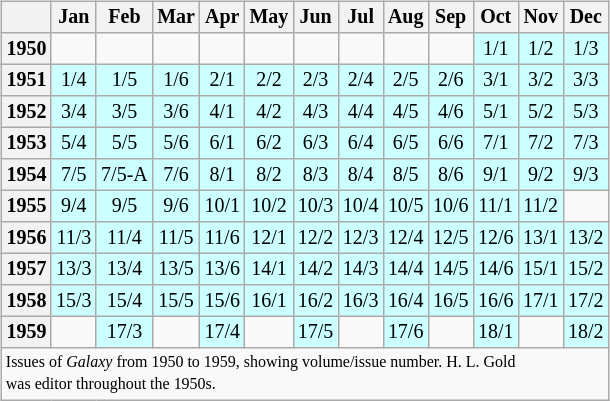<table class="wikitable" style="font-size: 10pt; line-height: 11pt; margin-left: 2em; text-align: center; float: right">
<tr>
<th></th>
<th>Jan</th>
<th>Feb</th>
<th>Mar</th>
<th>Apr</th>
<th>May</th>
<th>Jun</th>
<th>Jul</th>
<th>Aug</th>
<th>Sep</th>
<th>Oct</th>
<th>Nov</th>
<th>Dec</th>
</tr>
<tr>
<th>1950</th>
<td></td>
<td></td>
<td></td>
<td></td>
<td></td>
<td></td>
<td></td>
<td></td>
<td></td>
<td bgcolor=#ccffff>1/1</td>
<td bgcolor=#ccffff>1/2</td>
<td bgcolor=#ccffff>1/3</td>
</tr>
<tr>
<th>1951</th>
<td bgcolor=#ccffff>1/4</td>
<td bgcolor=#ccffff>1/5</td>
<td bgcolor=#ccffff>1/6</td>
<td bgcolor=#ccffff>2/1</td>
<td bgcolor=#ccffff>2/2</td>
<td bgcolor=#ccffff>2/3</td>
<td bgcolor=#ccffff>2/4</td>
<td bgcolor=#ccffff>2/5</td>
<td bgcolor=#ccffff>2/6</td>
<td bgcolor=#ccffff>3/1</td>
<td bgcolor=#ccffff>3/2</td>
<td bgcolor=#ccffff>3/3</td>
</tr>
<tr>
<th>1952</th>
<td bgcolor=#ccffff>3/4</td>
<td bgcolor=#ccffff>3/5</td>
<td bgcolor=#ccffff>3/6</td>
<td bgcolor=#ccffff>4/1</td>
<td bgcolor=#ccffff>4/2</td>
<td bgcolor=#ccffff>4/3</td>
<td bgcolor=#ccffff>4/4</td>
<td bgcolor=#ccffff>4/5</td>
<td bgcolor=#ccffff>4/6</td>
<td bgcolor=#ccffff>5/1</td>
<td bgcolor=#ccffff>5/2</td>
<td bgcolor=#ccffff>5/3</td>
</tr>
<tr>
<th>1953</th>
<td bgcolor=#ccffff>5/4</td>
<td bgcolor=#ccffff>5/5</td>
<td bgcolor=#ccffff>5/6</td>
<td bgcolor=#ccffff>6/1</td>
<td bgcolor=#ccffff>6/2</td>
<td bgcolor=#ccffff>6/3</td>
<td bgcolor=#ccffff>6/4</td>
<td bgcolor=#ccffff>6/5</td>
<td bgcolor=#ccffff>6/6</td>
<td bgcolor=#ccffff>7/1</td>
<td bgcolor=#ccffff>7/2</td>
<td bgcolor=#ccffff>7/3</td>
</tr>
<tr>
<th>1954</th>
<td bgcolor=#ccffff>7/5</td>
<td bgcolor=#ccffff>7/5-A</td>
<td bgcolor=#ccffff>7/6</td>
<td bgcolor=#ccffff>8/1</td>
<td bgcolor=#ccffff>8/2</td>
<td bgcolor=#ccffff>8/3</td>
<td bgcolor=#ccffff>8/4</td>
<td bgcolor=#ccffff>8/5</td>
<td bgcolor=#ccffff>8/6</td>
<td bgcolor=#ccffff>9/1</td>
<td bgcolor=#ccffff>9/2</td>
<td bgcolor=#ccffff>9/3</td>
</tr>
<tr>
<th>1955</th>
<td bgcolor=#ccffff>9/4</td>
<td bgcolor=#ccffff>9/5</td>
<td bgcolor=#ccffff>9/6</td>
<td bgcolor=#ccffff>10/1</td>
<td bgcolor=#ccffff>10/2</td>
<td bgcolor=#ccffff>10/3</td>
<td bgcolor=#ccffff>10/4</td>
<td bgcolor=#ccffff>10/5</td>
<td bgcolor=#ccffff>10/6</td>
<td bgcolor=#ccffff>11/1</td>
<td bgcolor=#ccffff>11/2</td>
<td></td>
</tr>
<tr>
<th>1956</th>
<td bgcolor=#ccffff>11/3</td>
<td bgcolor=#ccffff>11/4</td>
<td bgcolor=#ccffff>11/5</td>
<td bgcolor=#ccffff>11/6</td>
<td bgcolor=#ccffff>12/1</td>
<td bgcolor=#ccffff>12/2</td>
<td bgcolor=#ccffff>12/3</td>
<td bgcolor=#ccffff>12/4</td>
<td bgcolor=#ccffff>12/5</td>
<td bgcolor=#ccffff>12/6</td>
<td bgcolor=#ccffff>13/1</td>
<td bgcolor=#ccffff>13/2</td>
</tr>
<tr>
<th>1957</th>
<td bgcolor=#ccffff>13/3</td>
<td bgcolor=#ccffff>13/4</td>
<td bgcolor=#ccffff>13/5</td>
<td bgcolor=#ccffff>13/6</td>
<td bgcolor=#ccffff>14/1</td>
<td bgcolor=#ccffff>14/2</td>
<td bgcolor=#ccffff>14/3</td>
<td bgcolor=#ccffff>14/4</td>
<td bgcolor=#ccffff>14/5</td>
<td bgcolor=#ccffff>14/6</td>
<td bgcolor=#ccffff>15/1</td>
<td bgcolor=#ccffff>15/2</td>
</tr>
<tr>
<th>1958</th>
<td bgcolor=#ccffff>15/3</td>
<td bgcolor=#ccffff>15/4</td>
<td bgcolor=#ccffff>15/5</td>
<td bgcolor=#ccffff>15/6</td>
<td bgcolor=#ccffff>16/1</td>
<td bgcolor=#ccffff>16/2</td>
<td bgcolor=#ccffff>16/3</td>
<td bgcolor=#ccffff>16/4</td>
<td bgcolor=#ccffff>16/5</td>
<td bgcolor=#ccffff>16/6</td>
<td bgcolor=#ccffff>17/1</td>
<td bgcolor=#ccffff>17/2</td>
</tr>
<tr>
<th>1959</th>
<td></td>
<td bgcolor=#ccffff>17/3</td>
<td></td>
<td bgcolor=#ccffff>17/4</td>
<td></td>
<td bgcolor=#ccffff>17/5</td>
<td></td>
<td bgcolor=#ccffff>17/6</td>
<td></td>
<td bgcolor=#ccffff>18/1</td>
<td></td>
<td bgcolor=#ccffff>18/2</td>
</tr>
<tr>
<td colspan="13" style="font-size: 8pt; text-align:left">Issues of <em>Galaxy</em> from 1950 to 1959, showing volume/issue number. H. L. Gold<br>was editor throughout the 1950s.</td>
</tr>
</table>
